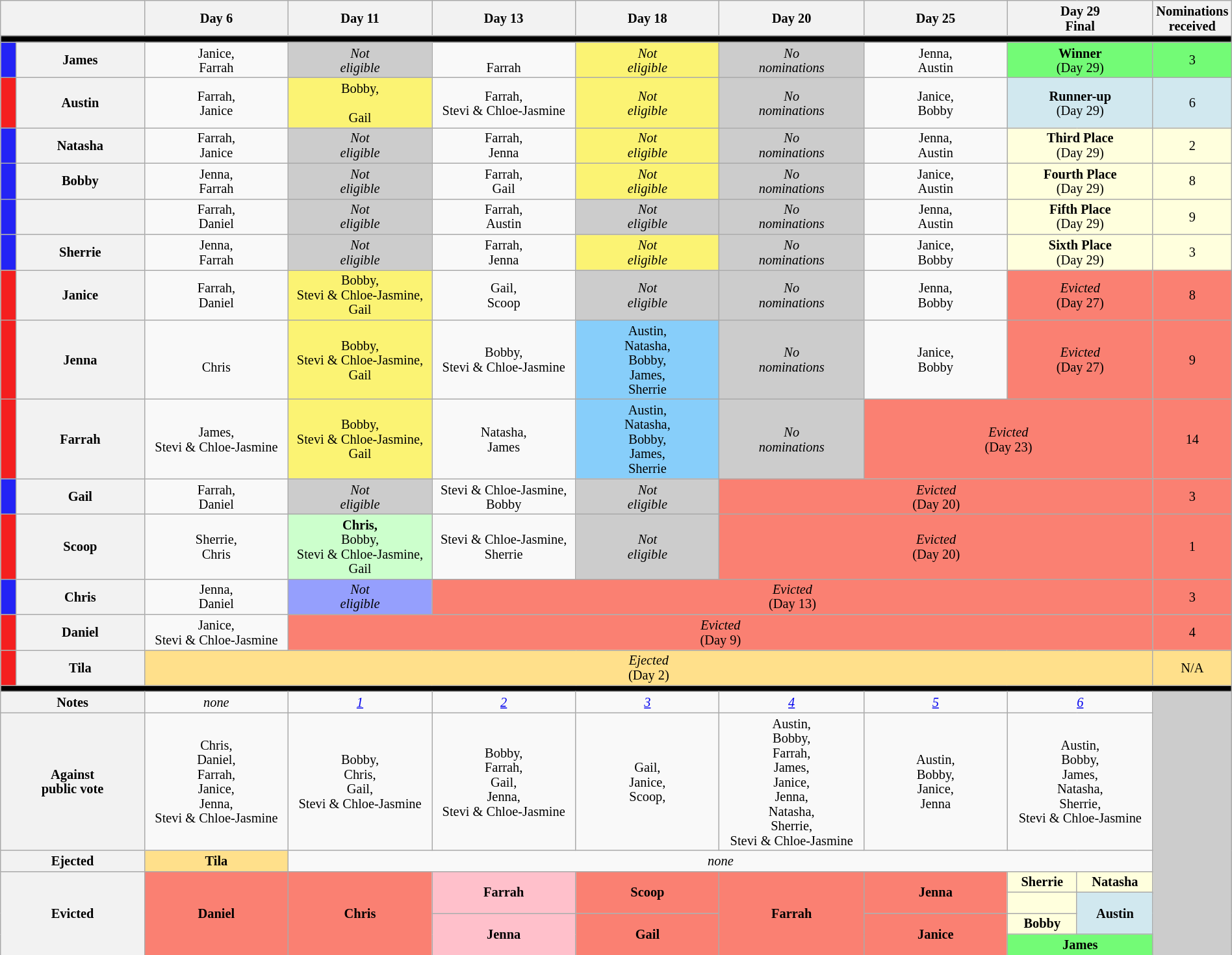<table class="wikitable nowrap" style="text-align:center; width:100%; font-size:85%; line-height:15px;">
<tr>
<th style="width:12%" colspan="2"></th>
<th style="width:12%">Day 6</th>
<th style="width:12%">Day 11</th>
<th style="width:12%">Day 13</th>
<th style="width:12%">Day 18</th>
<th style="width:12%">Day 20</th>
<th style="width:12%">Day 25</th>
<th style="width:12%" colspan="2">Day 29<br>Final</th>
<th style="width:1%">Nominations<br>received</th>
</tr>
<tr>
<th style="background:#000" colspan="11"></th>
</tr>
<tr>
<th style="background:#2323F5"></th>
<th>James</th>
<td>Janice,<br>Farrah</td>
<td style="background:#CCC"><em>Not<br>eligible</em></td>
<td><br>Farrah</td>
<td style="background:#FBF373"><em>Not<br>eligible</em></td>
<td style="background:#CCC"><em>No<br>nominations</em></td>
<td>Jenna,<br>Austin</td>
<td style="background:#73FB76" colspan="2"><strong>Winner</strong><br>(Day 29)</td>
<td style="background:#73FB76">3</td>
</tr>
<tr>
<th style="background:#F41F1F"></th>
<th>Austin</th>
<td>Farrah,<br>Janice</td>
<td style="background:#FBF373">Bobby,<br><br>Gail</td>
<td>Farrah,<br>Stevi & Chloe-Jasmine</td>
<td style="background:#FBF373"><em>Not<br>eligible</em></td>
<td style="background:#CCC"><em>No<br>nominations</em></td>
<td>Janice,<br>Bobby</td>
<td style="background:#D1E8EF" colspan="2"><strong>Runner-up</strong><br>(Day 29)</td>
<td style="background:#D1E8EF">6</td>
</tr>
<tr>
<th style="background:#2323F5"></th>
<th>Natasha</th>
<td>Farrah,<br>Janice</td>
<td style="background:#CCC"><em>Not<br>eligible</em></td>
<td>Farrah,<br>Jenna</td>
<td style="background:#FBF373"><em>Not<br>eligible</em></td>
<td style="background:#CCC"><em>No<br>nominations</em></td>
<td>Jenna,<br>Austin</td>
<td style="background:#ffffdd" colspan="2"><strong>Third Place</strong><br>(Day 29)</td>
<td style="background:#ffffdd">2</td>
</tr>
<tr>
<th style="background:#2323F5"></th>
<th>Bobby</th>
<td>Jenna,<br>Farrah</td>
<td style="background:#CCC"><em>Not<br>eligible</em></td>
<td>Farrah,<br>Gail</td>
<td style="background:#FBF373"><em>Not<br>eligible</em></td>
<td style="background:#CCC"><em>No<br>nominations</em></td>
<td>Janice,<br>Austin</td>
<td style="background:#ffffdd" colspan="2"><strong>Fourth Place</strong><br>(Day 29)</td>
<td style="background:#ffffdd">8</td>
</tr>
<tr>
<th style="background:#2323F5"></th>
<th></th>
<td>Farrah,<br>Daniel</td>
<td style="background:#CCC"><em>Not<br>eligible</em></td>
<td>Farrah,<br>Austin</td>
<td style="background:#CCC"><em>Not<br>eligible</em></td>
<td style="background:#CCC"><em>No<br>nominations</em></td>
<td>Jenna,<br>Austin</td>
<td style="background:#ffffdd" colspan="2"><strong>Fifth Place</strong><br>(Day 29)</td>
<td style="background:#ffffdd">9</td>
</tr>
<tr>
<th style="background:#2323F5"></th>
<th>Sherrie</th>
<td>Jenna,<br>Farrah</td>
<td style="background:#CCC"><em>Not<br>eligible</em></td>
<td>Farrah,<br>Jenna</td>
<td style="background:#FBF373"><em>Not<br>eligible</em></td>
<td style="background:#CCC"><em>No<br>nominations</em></td>
<td>Janice,<br>Bobby</td>
<td style="background:#ffffdd" colspan="2"><strong>Sixth Place</strong><br>(Day 29)</td>
<td style="background:#ffffdd">3</td>
</tr>
<tr>
<th style="background:#F41F1F"></th>
<th>Janice</th>
<td>Farrah,<br>Daniel</td>
<td style="background:#FBF373">Bobby,<br>Stevi & Chloe-Jasmine,<br>Gail</td>
<td>Gail,<br>Scoop</td>
<td style="background:#CCC"><em>Not<br>eligible</em></td>
<td style="background:#CCC"><em>No<br>nominations</em></td>
<td>Jenna,<br>Bobby</td>
<td style="background:#FA8072" colspan="2"><em>Evicted</em><br>(Day 27)</td>
<td style="background:#FA8072">8</td>
</tr>
<tr>
<th style="background:#F41F1F"></th>
<th>Jenna</th>
<td><br>Chris</td>
<td style="background:#FBF373">Bobby,<br>Stevi & Chloe-Jasmine,<br>Gail</td>
<td>Bobby,<br>Stevi & Chloe-Jasmine</td>
<td style="background:#87CEFA">Austin,<br>Natasha,<br>Bobby,<br>James,<br>Sherrie</td>
<td style="background:#CCC"><em>No<br>nominations</em></td>
<td>Janice,<br>Bobby</td>
<td style="background:#FA8072" colspan="2"><em>Evicted</em><br>(Day 27)</td>
<td style="background:#FA8072">9</td>
</tr>
<tr>
<th style="background:#F41F1F"></th>
<th>Farrah</th>
<td>James,<br>Stevi & Chloe-Jasmine</td>
<td style="background:#FBF373">Bobby,<br>Stevi & Chloe-Jasmine,<br>Gail</td>
<td>Natasha,<br>James</td>
<td style="background:#87CEFA">Austin,<br>Natasha,<br>Bobby,<br>James,<br>Sherrie</td>
<td style="background:#CCC"><em>No<br>nominations</em></td>
<td style="background:#FA8072" colspan="3"><em>Evicted</em><br>(Day 23)</td>
<td style="background:#FA8072">14</td>
</tr>
<tr>
<th style="background:#2323F5"></th>
<th>Gail</th>
<td>Farrah,<br>Daniel</td>
<td style="background:#CCC"><em>Not<br>eligible</em></td>
<td>Stevi & Chloe-Jasmine,<br>Bobby</td>
<td style="background:#CCC"><em>Not<br>eligible</em></td>
<td style="background:#FA8072" colspan="4"><em>Evicted</em><br>(Day 20)</td>
<td style="background:#FA8072">3</td>
</tr>
<tr>
<th style="background:#F41F1F"></th>
<th>Scoop</th>
<td>Sherrie,<br>Chris</td>
<td style="background:#CFC"><strong>Chris,</strong><br>Bobby,<br>Stevi & Chloe-Jasmine,<br>Gail</td>
<td>Stevi & Chloe-Jasmine,<br>Sherrie</td>
<td style="background:#CCC"><em>Not<br>eligible</em></td>
<td style="background:#FA8072" colspan="4"><em>Evicted</em><br>(Day 20)</td>
<td style="background:#FA8072">1</td>
</tr>
<tr>
<th style="background:#2323F5"></th>
<th>Chris</th>
<td>Jenna,<br>Daniel</td>
<td style="background:#959FFD"><em>Not<br>eligible</em></td>
<td style="background:#FA8072" colspan="6"><em>Evicted</em><br>(Day 13)</td>
<td style="background:#FA8072">3</td>
</tr>
<tr>
<th style="background:#F41F1F"></th>
<th>Daniel</th>
<td>Janice,<br>Stevi & Chloe-Jasmine</td>
<td style="background:#FA8072" colspan="7"><em>Evicted</em><br>(Day 9)</td>
<td style="background:#FA8072">4</td>
</tr>
<tr>
<th style="background:#F41F1F"></th>
<th>Tila</th>
<td style="background:#FFE08B" colspan="8"><em>Ejected</em><br>(Day 2)</td>
<td style="background:#FFE08B">N/A</td>
</tr>
<tr>
<th style="background:#000" colspan="11"></th>
</tr>
<tr>
<th colspan="2">Notes</th>
<td><em>none</em></td>
<td><em><a href='#'>1</a></em></td>
<td><em><a href='#'>2</a></em></td>
<td><em><a href='#'>3</a></em></td>
<td><em><a href='#'>4</a></em></td>
<td><em><a href='#'>5</a></em></td>
<td colspan="2"><em><a href='#'>6</a></em></td>
<td style="background:#ccc" rowspan="8"></td>
</tr>
<tr>
<th colspan="2">Against<br>public vote</th>
<td>Chris,<br>Daniel,<br>Farrah,<br>Janice,<br>Jenna,<br>Stevi & Chloe-Jasmine</td>
<td>Bobby,<br>Chris,<br>Gail,<br>Stevi & Chloe-Jasmine</td>
<td>Bobby,<br>Farrah,<br>Gail,<br>Jenna,<br>Stevi & Chloe-Jasmine</td>
<td>Gail,<br>Janice,<br>Scoop,<br></td>
<td>Austin,<br>Bobby,<br>Farrah,<br>James,<br>Janice,<br>Jenna,<br>Natasha,<br>Sherrie,<br>Stevi & Chloe-Jasmine</td>
<td>Austin,<br>Bobby,<br>Janice,<br>Jenna</td>
<td colspan="2">Austin,<br>Bobby,<br>James,<br>Natasha,<br>Sherrie,<br>Stevi & Chloe-Jasmine</td>
</tr>
<tr>
<th colspan="2">Ejected</th>
<td style="background:#FFE08B"><strong>Tila</strong></td>
<td colspan="7"><em>none</em></td>
</tr>
<tr>
<th rowspan="5" colspan="2">Evicted</th>
<td style="background:#FA8072" rowspan="5"><strong>Daniel</strong><br></td>
<td style="background:#FA8072" rowspan="5"><strong>Chris</strong><br></td>
<td style="background:#FFC0CB" rowspan="3"><strong>Farrah</strong><br></td>
<td style="background:#FA8072" rowspan="3"><strong>Scoop</strong><br></td>
<td style="background:#FA8072" rowspan="5"><strong>Farrah</strong><br></td>
<td style="background:#FA8072" rowspan="3"><strong>Jenna</strong><br></td>
<td style="background:#ffffdd"><strong>Sherrie</strong><br></td>
<td style="background:#ffffdd" rowspan="2"><strong>Natasha</strong><br></td>
</tr>
<tr>
<td style="background:#ffffdd" rowspan=2><strong></strong><br></td>
</tr>
<tr>
<td style="background:#D1E8EF" rowspan="2"><strong>Austin</strong><br></td>
</tr>
<tr>
<td style="background:#FFC0CB" rowspan="2"><strong>Jenna</strong><br></td>
<td style="background:#FA8072" rowspan="2"><strong>Gail</strong><br></td>
<td style="background:#FA8072" rowspan="2"><strong>Janice</strong><br></td>
<td style="background:#ffffdd"><strong>Bobby</strong><br></td>
</tr>
<tr>
<td style="background:#73FB76" colspan="2"><strong>James</strong><br></td>
</tr>
</table>
